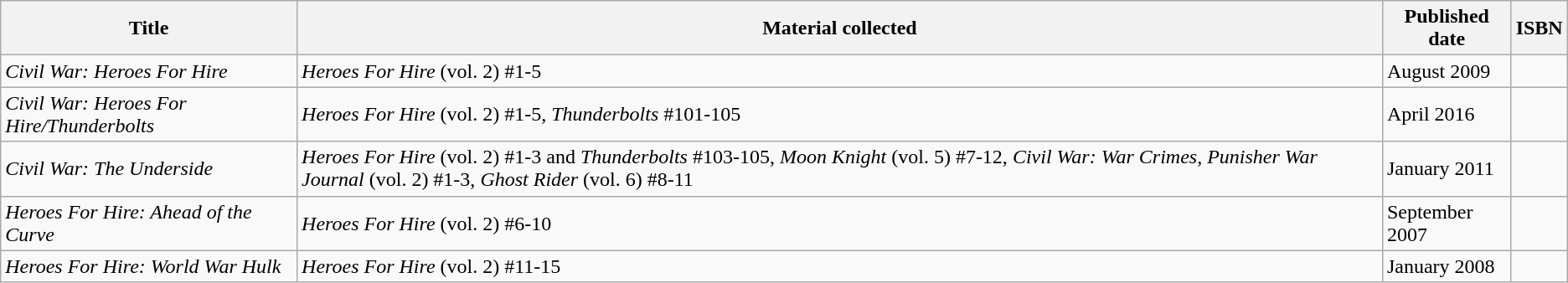<table class="wikitable sortable">
<tr>
<th>Title</th>
<th>Material collected</th>
<th>Published date</th>
<th>ISBN</th>
</tr>
<tr>
<td><em>Civil War: Heroes For Hire</em></td>
<td><em>Heroes For Hire</em> (vol. 2) #1-5</td>
<td>August 2009</td>
<td></td>
</tr>
<tr>
<td><em>Civil War: Heroes For Hire/Thunderbolts</em></td>
<td><em>Heroes For Hire</em> (vol. 2) #1-5, <em>Thunderbolts</em> #101-105</td>
<td>April 2016</td>
<td></td>
</tr>
<tr>
<td><em>Civil War: The Underside</em></td>
<td><em>Heroes For Hire</em> (vol. 2) #1-3 and <em>Thunderbolts</em> #103-105, <em>Moon Knight</em> (vol. 5) #7-12, <em>Civil War: War Crimes</em>, <em>Punisher War Journal</em> (vol. 2) #1-3, <em>Ghost Rider</em> (vol. 6) #8-11</td>
<td>January 2011</td>
<td></td>
</tr>
<tr>
<td><em>Heroes For Hire: Ahead of the Curve</em></td>
<td><em>Heroes For Hire</em> (vol. 2) #6-10</td>
<td>September 2007</td>
<td></td>
</tr>
<tr>
<td><em>Heroes For Hire: World War Hulk</em></td>
<td><em>Heroes For Hire</em> (vol. 2) #11-15</td>
<td>January 2008</td>
<td></td>
</tr>
</table>
